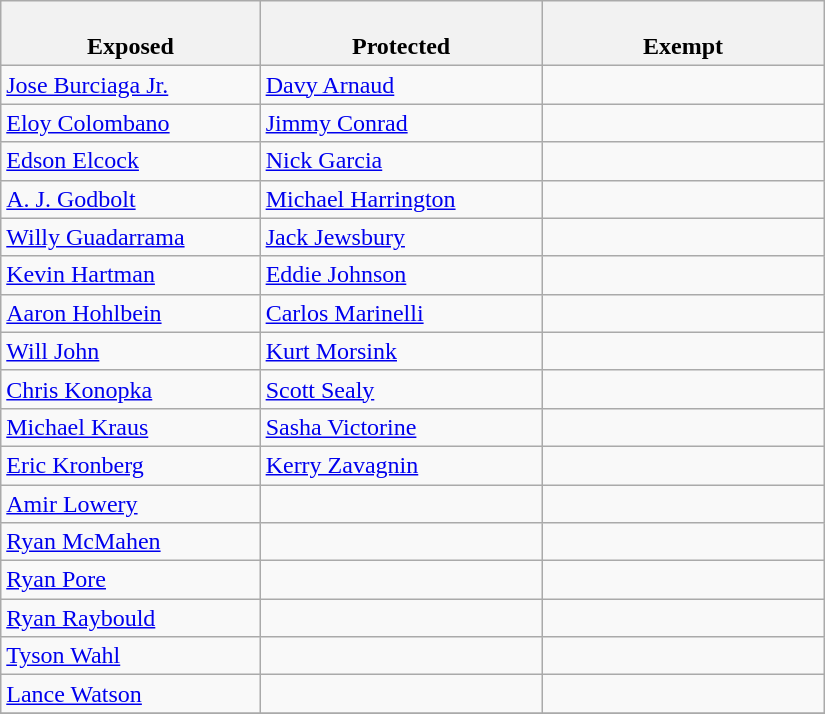<table class="wikitable">
<tr>
<th style="width:23%"><br>Exposed</th>
<th style="width:25%"><br>Protected</th>
<th style="width:25%"><br>Exempt</th>
</tr>
<tr>
<td><a href='#'>Jose Burciaga Jr.</a></td>
<td><a href='#'>Davy Arnaud</a></td>
<td></td>
</tr>
<tr>
<td><a href='#'>Eloy Colombano</a></td>
<td><a href='#'>Jimmy Conrad</a></td>
<td></td>
</tr>
<tr>
<td><a href='#'>Edson Elcock</a></td>
<td><a href='#'>Nick Garcia</a></td>
<td></td>
</tr>
<tr>
<td><a href='#'>A. J. Godbolt</a></td>
<td><a href='#'>Michael Harrington</a></td>
<td></td>
</tr>
<tr>
<td><a href='#'>Willy Guadarrama</a></td>
<td><a href='#'>Jack Jewsbury</a></td>
<td></td>
</tr>
<tr>
<td><a href='#'>Kevin Hartman</a></td>
<td><a href='#'>Eddie Johnson</a></td>
<td></td>
</tr>
<tr>
<td><a href='#'>Aaron Hohlbein</a></td>
<td><a href='#'>Carlos Marinelli</a></td>
<td></td>
</tr>
<tr>
<td><a href='#'>Will John</a></td>
<td><a href='#'>Kurt Morsink</a></td>
<td></td>
</tr>
<tr>
<td><a href='#'>Chris Konopka</a></td>
<td><a href='#'>Scott Sealy</a></td>
<td></td>
</tr>
<tr>
<td><a href='#'>Michael Kraus</a></td>
<td><a href='#'>Sasha Victorine</a></td>
<td></td>
</tr>
<tr>
<td><a href='#'>Eric Kronberg</a></td>
<td><a href='#'>Kerry Zavagnin</a></td>
<td></td>
</tr>
<tr>
<td><a href='#'>Amir Lowery</a></td>
<td></td>
<td></td>
</tr>
<tr>
<td><a href='#'>Ryan McMahen</a></td>
<td></td>
<td></td>
</tr>
<tr>
<td><a href='#'>Ryan Pore</a></td>
<td></td>
<td></td>
</tr>
<tr>
<td><a href='#'>Ryan Raybould</a></td>
<td></td>
<td></td>
</tr>
<tr>
<td><a href='#'>Tyson Wahl</a></td>
<td></td>
<td></td>
</tr>
<tr>
<td><a href='#'>Lance Watson</a></td>
<td></td>
<td></td>
</tr>
<tr>
</tr>
</table>
